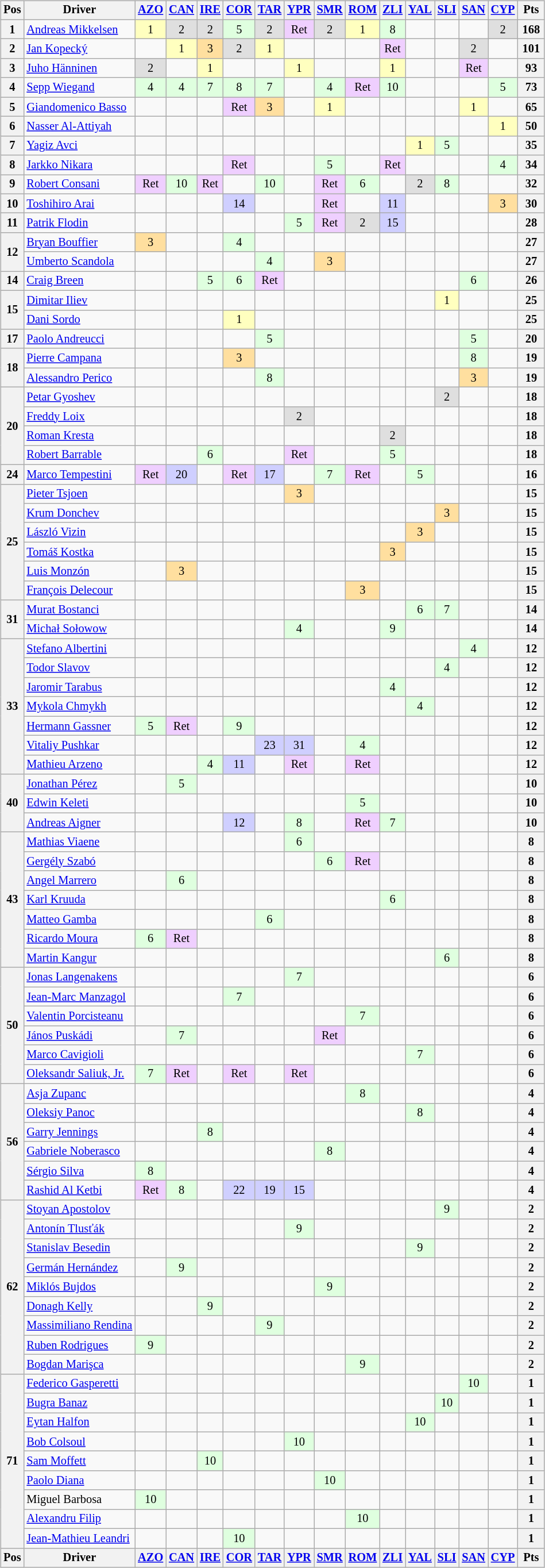<table>
<tr>
<td><br><table class="wikitable" style="font-size: 85%; text-align: center;">
<tr valign="top">
<th valign="middle">Pos</th>
<th valign="middle">Driver</th>
<th><a href='#'>AZO</a><br></th>
<th><a href='#'>CAN</a><br></th>
<th><a href='#'>IRE</a><br></th>
<th><a href='#'>COR</a><br></th>
<th><a href='#'>TAR</a><br></th>
<th><a href='#'>YPR</a><br></th>
<th><a href='#'>SMR</a><br></th>
<th><a href='#'>ROM</a><br></th>
<th><a href='#'>ZLI</a><br></th>
<th><a href='#'>YAL</a><br></th>
<th><a href='#'>SLI</a><br></th>
<th><a href='#'>SAN</a><br></th>
<th><a href='#'>CYP</a><br></th>
<th valign="middle"> Pts </th>
</tr>
<tr>
<th>1</th>
<td align=left> <a href='#'>Andreas Mikkelsen</a></td>
<td style="background:#ffffbf;">1</td>
<td style="background:#dfdfdf;">2</td>
<td style="background:#dfdfdf;">2</td>
<td style="background:#dfffdf;">5</td>
<td style="background:#dfdfdf;">2</td>
<td style="background:#efcfff;">Ret</td>
<td style="background:#dfdfdf;">2</td>
<td style="background:#ffffbf;">1</td>
<td style="background:#dfffdf;">8</td>
<td></td>
<td></td>
<td></td>
<td style="background:#dfdfdf;">2</td>
<th>168</th>
</tr>
<tr>
<th>2</th>
<td align=left> <a href='#'>Jan Kopecký</a></td>
<td></td>
<td style="background:#ffffbf;">1</td>
<td style="background:#ffdf9f;">3</td>
<td style="background:#dfdfdf;">2</td>
<td style="background:#ffffbf;">1</td>
<td></td>
<td></td>
<td></td>
<td style="background:#efcfff;">Ret</td>
<td></td>
<td></td>
<td style="background:#dfdfdf;">2</td>
<td></td>
<th>101</th>
</tr>
<tr>
<th>3</th>
<td align=left> <a href='#'>Juho Hänninen</a></td>
<td style="background:#dfdfdf;">2</td>
<td></td>
<td style="background:#ffffbf;">1</td>
<td></td>
<td></td>
<td style="background:#ffffbf;">1</td>
<td></td>
<td></td>
<td style="background:#ffffbf;">1</td>
<td></td>
<td></td>
<td style="background:#efcfff;">Ret</td>
<td></td>
<th>93</th>
</tr>
<tr>
<th>4</th>
<td align=left> <a href='#'>Sepp Wiegand</a></td>
<td style="background:#dfffdf;">4</td>
<td style="background:#dfffdf;">4</td>
<td style="background:#dfffdf;">7</td>
<td style="background:#dfffdf;">8</td>
<td style="background:#dfffdf;">7</td>
<td></td>
<td style="background:#dfffdf;">4</td>
<td style="background:#efcfff;">Ret</td>
<td style="background:#dfffdf;">10</td>
<td></td>
<td></td>
<td></td>
<td style="background:#dfffdf;">5</td>
<th>73</th>
</tr>
<tr>
<th>5</th>
<td align=left> <a href='#'>Giandomenico Basso</a></td>
<td></td>
<td></td>
<td></td>
<td style="background:#efcfff;">Ret</td>
<td style="background:#ffdf9f;">3</td>
<td></td>
<td style="background:#ffffbf;">1</td>
<td></td>
<td></td>
<td></td>
<td></td>
<td style="background:#ffffbf;">1</td>
<td></td>
<th>65</th>
</tr>
<tr>
<th>6</th>
<td align=left> <a href='#'>Nasser Al-Attiyah</a></td>
<td></td>
<td></td>
<td></td>
<td></td>
<td></td>
<td></td>
<td></td>
<td></td>
<td></td>
<td></td>
<td></td>
<td></td>
<td style="background:#ffffbf;">1</td>
<th>50</th>
</tr>
<tr>
<th>7</th>
<td align=left> <a href='#'>Yagiz Avci</a></td>
<td></td>
<td></td>
<td></td>
<td></td>
<td></td>
<td></td>
<td></td>
<td></td>
<td></td>
<td style="background:#ffffbf;">1</td>
<td style="background:#dfffdf;">5</td>
<td></td>
<td></td>
<th>35</th>
</tr>
<tr>
<th>8</th>
<td align=left> <a href='#'>Jarkko Nikara</a></td>
<td></td>
<td></td>
<td></td>
<td style="background:#efcfff;">Ret</td>
<td></td>
<td></td>
<td style="background:#dfffdf;">5</td>
<td></td>
<td style="background:#efcfff;">Ret</td>
<td></td>
<td></td>
<td></td>
<td style="background:#dfffdf;">4</td>
<th>34</th>
</tr>
<tr>
<th>9</th>
<td align=left> <a href='#'>Robert Consani</a></td>
<td style="background:#efcfff;">Ret</td>
<td style="background:#dfffdf;">10</td>
<td style="background:#efcfff;">Ret</td>
<td></td>
<td style="background:#dfffdf;">10</td>
<td></td>
<td style="background:#efcfff;">Ret</td>
<td style="background:#dfffdf;">6</td>
<td></td>
<td style="background:#dfdfdf;">2</td>
<td style="background:#dfffdf;">8</td>
<td></td>
<td></td>
<th>32</th>
</tr>
<tr>
<th>10</th>
<td align=left> <a href='#'>Toshihiro Arai</a></td>
<td></td>
<td></td>
<td></td>
<td style="background:#cfcfff;">14</td>
<td></td>
<td></td>
<td style="background:#efcfff;">Ret</td>
<td></td>
<td style="background:#cfcfff;">11</td>
<td></td>
<td></td>
<td></td>
<td style="background:#ffdf9f;">3</td>
<th>30</th>
</tr>
<tr>
<th>11</th>
<td align=left> <a href='#'>Patrik Flodin</a></td>
<td></td>
<td></td>
<td></td>
<td></td>
<td></td>
<td style="background:#dfffdf;">5</td>
<td style="background:#efcfff;">Ret</td>
<td style="background:#dfdfdf;">2</td>
<td style="background:#cfcfff;">15</td>
<td></td>
<td></td>
<td></td>
<td></td>
<th>28</th>
</tr>
<tr>
<th rowspan=2>12</th>
<td align=left> <a href='#'>Bryan Bouffier</a></td>
<td style="background:#ffdf9f;">3</td>
<td></td>
<td></td>
<td style="background:#dfffdf;">4</td>
<td></td>
<td></td>
<td></td>
<td></td>
<td></td>
<td></td>
<td></td>
<td></td>
<td></td>
<th>27</th>
</tr>
<tr>
<td align=left> <a href='#'>Umberto Scandola</a></td>
<td></td>
<td></td>
<td></td>
<td></td>
<td style="background:#dfffdf;">4</td>
<td></td>
<td style="background:#ffdf9f;">3</td>
<td></td>
<td></td>
<td></td>
<td></td>
<td></td>
<td></td>
<th>27</th>
</tr>
<tr>
<th>14</th>
<td align=left> <a href='#'>Craig Breen</a></td>
<td></td>
<td></td>
<td style="background:#dfffdf;">5</td>
<td style="background:#dfffdf;">6</td>
<td style="background:#efcfff;">Ret</td>
<td></td>
<td></td>
<td></td>
<td></td>
<td></td>
<td></td>
<td style="background:#dfffdf;">6</td>
<td></td>
<th>26</th>
</tr>
<tr>
<th rowspan=2>15</th>
<td align=left> <a href='#'>Dimitar Iliev</a></td>
<td></td>
<td></td>
<td></td>
<td></td>
<td></td>
<td></td>
<td></td>
<td></td>
<td></td>
<td></td>
<td style="background:#ffffbf;">1</td>
<td></td>
<td></td>
<th>25</th>
</tr>
<tr>
<td align=left> <a href='#'>Dani Sordo</a></td>
<td></td>
<td></td>
<td></td>
<td style="background:#ffffbf;">1</td>
<td></td>
<td></td>
<td></td>
<td></td>
<td></td>
<td></td>
<td></td>
<td></td>
<td></td>
<th>25</th>
</tr>
<tr>
<th>17</th>
<td align=left> <a href='#'>Paolo Andreucci</a></td>
<td></td>
<td></td>
<td></td>
<td></td>
<td style="background:#dfffdf;">5</td>
<td></td>
<td></td>
<td></td>
<td></td>
<td></td>
<td></td>
<td style="background:#dfffdf;">5</td>
<td></td>
<th>20</th>
</tr>
<tr>
<th rowspan=2>18</th>
<td align=left> <a href='#'>Pierre Campana</a></td>
<td></td>
<td></td>
<td></td>
<td style="background:#ffdf9f;">3</td>
<td></td>
<td></td>
<td></td>
<td></td>
<td></td>
<td></td>
<td></td>
<td style="background:#dfffdf;">8</td>
<td></td>
<th>19</th>
</tr>
<tr>
<td align=left> <a href='#'>Alessandro Perico</a></td>
<td></td>
<td></td>
<td></td>
<td></td>
<td style="background:#dfffdf;">8</td>
<td></td>
<td></td>
<td></td>
<td></td>
<td></td>
<td></td>
<td style="background:#ffdf9f;">3</td>
<td></td>
<th>19</th>
</tr>
<tr>
<th rowspan=4>20</th>
<td align=left> <a href='#'>Petar Gyoshev</a></td>
<td></td>
<td></td>
<td></td>
<td></td>
<td></td>
<td></td>
<td></td>
<td></td>
<td></td>
<td></td>
<td style="background:#dfdfdf;">2</td>
<td></td>
<td></td>
<th>18</th>
</tr>
<tr>
<td align=left> <a href='#'>Freddy Loix</a></td>
<td></td>
<td></td>
<td></td>
<td></td>
<td></td>
<td style="background:#dfdfdf;">2</td>
<td></td>
<td></td>
<td></td>
<td></td>
<td></td>
<td></td>
<td></td>
<th>18</th>
</tr>
<tr>
<td align=left> <a href='#'>Roman Kresta</a></td>
<td></td>
<td></td>
<td></td>
<td></td>
<td></td>
<td></td>
<td></td>
<td></td>
<td style="background:#dfdfdf;">2</td>
<td></td>
<td></td>
<td></td>
<td></td>
<th>18</th>
</tr>
<tr>
<td align=left> <a href='#'>Robert Barrable</a></td>
<td></td>
<td></td>
<td style="background:#dfffdf;">6</td>
<td></td>
<td></td>
<td style="background:#efcfff;">Ret</td>
<td></td>
<td></td>
<td style="background:#dfffdf;">5</td>
<td></td>
<td></td>
<td></td>
<td></td>
<th>18</th>
</tr>
<tr>
<th>24</th>
<td align=left> <a href='#'>Marco Tempestini</a></td>
<td style="background:#efcfff;">Ret</td>
<td style="background:#cfcfff;">20</td>
<td></td>
<td style="background:#efcfff;">Ret</td>
<td style="background:#cfcfff;">17</td>
<td></td>
<td style="background:#dfffdf;">7</td>
<td style="background:#efcfff;">Ret</td>
<td></td>
<td style="background:#dfffdf;">5</td>
<td></td>
<td></td>
<td></td>
<th>16</th>
</tr>
<tr>
<th rowspan=6>25</th>
<td align=left> <a href='#'>Pieter Tsjoen</a></td>
<td></td>
<td></td>
<td></td>
<td></td>
<td></td>
<td style="background:#ffdf9f;">3</td>
<td></td>
<td></td>
<td></td>
<td></td>
<td></td>
<td></td>
<td></td>
<th>15</th>
</tr>
<tr>
<td align=left> <a href='#'>Krum Donchev</a></td>
<td></td>
<td></td>
<td></td>
<td></td>
<td></td>
<td></td>
<td></td>
<td></td>
<td></td>
<td></td>
<td style="background:#ffdf9f;">3</td>
<td></td>
<td></td>
<th>15</th>
</tr>
<tr>
<td align=left> <a href='#'>László Vizin</a></td>
<td></td>
<td></td>
<td></td>
<td></td>
<td></td>
<td></td>
<td></td>
<td></td>
<td></td>
<td style="background:#ffdf9f;">3</td>
<td></td>
<td></td>
<td></td>
<th>15</th>
</tr>
<tr>
<td align=left> <a href='#'>Tomáš Kostka</a></td>
<td></td>
<td></td>
<td></td>
<td></td>
<td></td>
<td></td>
<td></td>
<td></td>
<td style="background:#ffdf9f;">3</td>
<td></td>
<td></td>
<td></td>
<td></td>
<th>15</th>
</tr>
<tr>
<td align=left> <a href='#'>Luis Monzón</a></td>
<td></td>
<td style="background:#ffdf9f;">3</td>
<td></td>
<td></td>
<td></td>
<td></td>
<td></td>
<td></td>
<td></td>
<td></td>
<td></td>
<td></td>
<td></td>
<th>15</th>
</tr>
<tr>
<td align=left> <a href='#'>François Delecour</a></td>
<td></td>
<td></td>
<td></td>
<td></td>
<td></td>
<td></td>
<td></td>
<td style="background:#ffdf9f;">3</td>
<td></td>
<td></td>
<td></td>
<td></td>
<td></td>
<th>15</th>
</tr>
<tr>
<th rowspan=2>31</th>
<td align=left> <a href='#'>Murat Bostanci</a></td>
<td></td>
<td></td>
<td></td>
<td></td>
<td></td>
<td></td>
<td></td>
<td></td>
<td></td>
<td style="background:#dfffdf;">6</td>
<td style="background:#dfffdf;">7</td>
<td></td>
<td></td>
<th>14</th>
</tr>
<tr>
<td align=left> <a href='#'>Michał Sołowow</a></td>
<td></td>
<td></td>
<td></td>
<td></td>
<td></td>
<td style="background:#dfffdf;">4</td>
<td></td>
<td></td>
<td style="background:#dfffdf;">9</td>
<td></td>
<td></td>
<td></td>
<td></td>
<th>14</th>
</tr>
<tr>
<th rowspan=7>33</th>
<td align=left> <a href='#'>Stefano Albertini</a></td>
<td></td>
<td></td>
<td></td>
<td></td>
<td></td>
<td></td>
<td></td>
<td></td>
<td></td>
<td></td>
<td></td>
<td style="background:#dfffdf;">4</td>
<td></td>
<th>12</th>
</tr>
<tr>
<td align=left> <a href='#'>Todor Slavov</a></td>
<td></td>
<td></td>
<td></td>
<td></td>
<td></td>
<td></td>
<td></td>
<td></td>
<td></td>
<td></td>
<td style="background:#dfffdf;">4</td>
<td></td>
<td></td>
<th>12</th>
</tr>
<tr>
<td align=left> <a href='#'>Jaromir Tarabus</a></td>
<td></td>
<td></td>
<td></td>
<td></td>
<td></td>
<td></td>
<td></td>
<td></td>
<td style="background:#dfffdf;">4</td>
<td></td>
<td></td>
<td></td>
<td></td>
<th>12</th>
</tr>
<tr>
<td align=left> <a href='#'>Mykola Chmykh</a></td>
<td></td>
<td></td>
<td></td>
<td></td>
<td></td>
<td></td>
<td></td>
<td></td>
<td></td>
<td style="background:#dfffdf;">4</td>
<td></td>
<td></td>
<td></td>
<th>12</th>
</tr>
<tr>
<td align=left> <a href='#'>Hermann Gassner</a></td>
<td style="background:#dfffdf;">5</td>
<td style="background:#efcfff;">Ret</td>
<td></td>
<td style="background:#dfffdf;">9</td>
<td></td>
<td></td>
<td></td>
<td></td>
<td></td>
<td></td>
<td></td>
<td></td>
<td></td>
<th>12</th>
</tr>
<tr>
<td align=left> <a href='#'>Vitaliy Pushkar</a></td>
<td></td>
<td></td>
<td></td>
<td></td>
<td style="background:#cfcfff;">23</td>
<td style="background:#cfcfff;">31</td>
<td></td>
<td style="background:#dfffdf;">4</td>
<td></td>
<td></td>
<td></td>
<td></td>
<td></td>
<th>12</th>
</tr>
<tr>
<td align=left> <a href='#'>Mathieu Arzeno</a></td>
<td></td>
<td></td>
<td style="background:#dfffdf;">4</td>
<td style="background:#cfcfff;">11</td>
<td></td>
<td style="background:#efcfff;">Ret</td>
<td></td>
<td style="background:#efcfff;">Ret</td>
<td></td>
<td></td>
<td></td>
<td></td>
<td></td>
<th>12</th>
</tr>
<tr>
<th rowspan=3>40</th>
<td align=left> <a href='#'>Jonathan Pérez</a></td>
<td></td>
<td style="background:#dfffdf;">5</td>
<td></td>
<td></td>
<td></td>
<td></td>
<td></td>
<td></td>
<td></td>
<td></td>
<td></td>
<td></td>
<td></td>
<th>10</th>
</tr>
<tr>
<td align=left> <a href='#'>Edwin Keleti</a></td>
<td></td>
<td></td>
<td></td>
<td></td>
<td></td>
<td></td>
<td></td>
<td style="background:#dfffdf;">5</td>
<td></td>
<td></td>
<td></td>
<td></td>
<td></td>
<th>10</th>
</tr>
<tr>
<td align=left> <a href='#'>Andreas Aigner</a></td>
<td></td>
<td></td>
<td></td>
<td style="background:#cfcfff;">12</td>
<td></td>
<td style="background:#dfffdf;">8</td>
<td></td>
<td style="background:#efcfff;">Ret</td>
<td style="background:#dfffdf;">7</td>
<td></td>
<td></td>
<td></td>
<td></td>
<th>10</th>
</tr>
<tr>
<th rowspan=7>43</th>
<td align=left> <a href='#'>Mathias Viaene</a></td>
<td></td>
<td></td>
<td></td>
<td></td>
<td></td>
<td style="background:#dfffdf;">6</td>
<td></td>
<td></td>
<td></td>
<td></td>
<td></td>
<td></td>
<td></td>
<th>8</th>
</tr>
<tr>
<td align=left> <a href='#'>Gergély Szabó</a></td>
<td></td>
<td></td>
<td></td>
<td></td>
<td></td>
<td></td>
<td style="background:#dfffdf;">6</td>
<td style="background:#efcfff;">Ret</td>
<td></td>
<td></td>
<td></td>
<td></td>
<td></td>
<th>8</th>
</tr>
<tr>
<td align=left> <a href='#'>Angel Marrero</a></td>
<td></td>
<td style="background:#dfffdf;">6</td>
<td></td>
<td></td>
<td></td>
<td></td>
<td></td>
<td></td>
<td></td>
<td></td>
<td></td>
<td></td>
<td></td>
<th>8</th>
</tr>
<tr>
<td align=left> <a href='#'>Karl Kruuda</a></td>
<td></td>
<td></td>
<td></td>
<td></td>
<td></td>
<td></td>
<td></td>
<td></td>
<td style="background:#dfffdf;">6</td>
<td></td>
<td></td>
<td></td>
<td></td>
<th>8</th>
</tr>
<tr>
<td align=left> <a href='#'>Matteo Gamba</a></td>
<td></td>
<td></td>
<td></td>
<td></td>
<td style="background:#dfffdf;">6</td>
<td></td>
<td></td>
<td></td>
<td></td>
<td></td>
<td></td>
<td></td>
<td></td>
<th>8</th>
</tr>
<tr>
<td align=left> <a href='#'>Ricardo Moura</a></td>
<td style="background:#dfffdf;">6</td>
<td style="background:#efcfff;">Ret</td>
<td></td>
<td></td>
<td></td>
<td></td>
<td></td>
<td></td>
<td></td>
<td></td>
<td></td>
<td></td>
<td></td>
<th>8</th>
</tr>
<tr>
<td align=left> <a href='#'>Martin Kangur</a></td>
<td></td>
<td></td>
<td></td>
<td></td>
<td></td>
<td></td>
<td></td>
<td></td>
<td></td>
<td></td>
<td style="background:#dfffdf;">6</td>
<td></td>
<td></td>
<th>8</th>
</tr>
<tr>
<th rowspan=6>50</th>
<td align=left> <a href='#'>Jonas Langenakens</a></td>
<td></td>
<td></td>
<td></td>
<td></td>
<td></td>
<td style="background:#dfffdf;">7</td>
<td></td>
<td></td>
<td></td>
<td></td>
<td></td>
<td></td>
<td></td>
<th>6</th>
</tr>
<tr>
<td align=left> <a href='#'>Jean-Marc Manzagol</a></td>
<td></td>
<td></td>
<td></td>
<td style="background:#dfffdf;">7</td>
<td></td>
<td></td>
<td></td>
<td></td>
<td></td>
<td></td>
<td></td>
<td></td>
<td></td>
<th>6</th>
</tr>
<tr>
<td align=left> <a href='#'>Valentin Porcisteanu</a></td>
<td></td>
<td></td>
<td></td>
<td></td>
<td></td>
<td></td>
<td></td>
<td style="background:#dfffdf;">7</td>
<td></td>
<td></td>
<td></td>
<td></td>
<td></td>
<th>6</th>
</tr>
<tr>
<td align=left> <a href='#'>János Puskádi</a></td>
<td></td>
<td style="background:#dfffdf;">7</td>
<td></td>
<td></td>
<td></td>
<td></td>
<td style="background:#efcfff;">Ret</td>
<td></td>
<td></td>
<td></td>
<td></td>
<td></td>
<td></td>
<th>6</th>
</tr>
<tr>
<td align=left> <a href='#'>Marco Cavigioli</a></td>
<td></td>
<td></td>
<td></td>
<td></td>
<td></td>
<td></td>
<td></td>
<td></td>
<td></td>
<td style="background:#dfffdf;">7</td>
<td></td>
<td></td>
<td></td>
<th>6</th>
</tr>
<tr>
<td align=left> <a href='#'>Oleksandr Saliuk, Jr.</a></td>
<td style="background:#dfffdf;">7</td>
<td style="background:#efcfff;">Ret</td>
<td></td>
<td style="background:#efcfff;">Ret</td>
<td></td>
<td style="background:#efcfff;">Ret</td>
<td></td>
<td></td>
<td></td>
<td></td>
<td></td>
<td></td>
<td></td>
<th>6</th>
</tr>
<tr>
<th rowspan=6>56</th>
<td align=left> <a href='#'>Asja Zupanc</a></td>
<td></td>
<td></td>
<td></td>
<td></td>
<td></td>
<td></td>
<td></td>
<td style="background:#dfffdf;">8</td>
<td></td>
<td></td>
<td></td>
<td></td>
<td></td>
<th>4</th>
</tr>
<tr>
<td align=left> <a href='#'>Oleksiy Panoc</a></td>
<td></td>
<td></td>
<td></td>
<td></td>
<td></td>
<td></td>
<td></td>
<td></td>
<td></td>
<td style="background:#dfffdf;">8</td>
<td></td>
<td></td>
<td></td>
<th>4</th>
</tr>
<tr>
<td align=left> <a href='#'>Garry Jennings</a></td>
<td></td>
<td></td>
<td style="background:#dfffdf;">8</td>
<td></td>
<td></td>
<td></td>
<td></td>
<td></td>
<td></td>
<td></td>
<td></td>
<td></td>
<td></td>
<th>4</th>
</tr>
<tr>
<td align=left> <a href='#'>Gabriele Noberasco</a></td>
<td></td>
<td></td>
<td></td>
<td></td>
<td></td>
<td></td>
<td style="background:#dfffdf;">8</td>
<td></td>
<td></td>
<td></td>
<td></td>
<td></td>
<td></td>
<th>4</th>
</tr>
<tr>
<td align=left> <a href='#'>Sérgio Silva</a></td>
<td style="background:#dfffdf;">8</td>
<td></td>
<td></td>
<td></td>
<td></td>
<td></td>
<td></td>
<td></td>
<td></td>
<td></td>
<td></td>
<td></td>
<td></td>
<th>4</th>
</tr>
<tr>
<td align=left> <a href='#'>Rashid Al Ketbi</a></td>
<td style="background:#efcfff;">Ret</td>
<td style="background:#dfffdf;">8</td>
<td></td>
<td style="background:#cfcfff;">22</td>
<td style="background:#cfcfff;">19</td>
<td style="background:#cfcfff;">15</td>
<td></td>
<td></td>
<td></td>
<td></td>
<td></td>
<td></td>
<td></td>
<th>4</th>
</tr>
<tr>
<th rowspan=9>62</th>
<td align=left> <a href='#'>Stoyan Apostolov</a></td>
<td></td>
<td></td>
<td></td>
<td></td>
<td></td>
<td></td>
<td></td>
<td></td>
<td></td>
<td></td>
<td style="background:#dfffdf;">9</td>
<td></td>
<td></td>
<th>2</th>
</tr>
<tr>
<td align=left> <a href='#'>Antonín Tlusťák</a></td>
<td></td>
<td></td>
<td></td>
<td></td>
<td></td>
<td style="background:#dfffdf;">9</td>
<td></td>
<td></td>
<td></td>
<td></td>
<td></td>
<td></td>
<td></td>
<th>2</th>
</tr>
<tr>
<td align=left> <a href='#'>Stanislav Besedin</a></td>
<td></td>
<td></td>
<td></td>
<td></td>
<td></td>
<td></td>
<td></td>
<td></td>
<td></td>
<td style="background:#dfffdf;">9</td>
<td></td>
<td></td>
<td></td>
<th>2</th>
</tr>
<tr>
<td align=left> <a href='#'>Germán Hernández</a></td>
<td></td>
<td style="background:#dfffdf;">9</td>
<td></td>
<td></td>
<td></td>
<td></td>
<td></td>
<td></td>
<td></td>
<td></td>
<td></td>
<td></td>
<td></td>
<th>2</th>
</tr>
<tr>
<td align=left> <a href='#'>Miklós Bujdos</a></td>
<td></td>
<td></td>
<td></td>
<td></td>
<td></td>
<td></td>
<td style="background:#dfffdf;">9</td>
<td></td>
<td></td>
<td></td>
<td></td>
<td></td>
<td></td>
<th>2</th>
</tr>
<tr>
<td align=left> <a href='#'>Donagh Kelly</a></td>
<td></td>
<td></td>
<td style="background:#dfffdf;">9</td>
<td></td>
<td></td>
<td></td>
<td></td>
<td></td>
<td></td>
<td></td>
<td></td>
<td></td>
<td></td>
<th>2</th>
</tr>
<tr>
<td align=left> <a href='#'>Massimiliano Rendina</a></td>
<td></td>
<td></td>
<td></td>
<td></td>
<td style="background:#dfffdf;">9</td>
<td></td>
<td></td>
<td></td>
<td></td>
<td></td>
<td></td>
<td></td>
<td></td>
<th>2</th>
</tr>
<tr>
<td align=left> <a href='#'>Ruben Rodrigues</a></td>
<td style="background:#dfffdf;">9</td>
<td></td>
<td></td>
<td></td>
<td></td>
<td></td>
<td></td>
<td></td>
<td></td>
<td></td>
<td></td>
<td></td>
<td></td>
<th>2</th>
</tr>
<tr>
<td align=left> <a href='#'>Bogdan Marişca</a></td>
<td></td>
<td></td>
<td></td>
<td></td>
<td></td>
<td></td>
<td></td>
<td style="background:#dfffdf;">9</td>
<td></td>
<td></td>
<td></td>
<td></td>
<td></td>
<th>2</th>
</tr>
<tr>
<th rowspan=9>71</th>
<td align=left> <a href='#'>Federico Gasperetti</a></td>
<td></td>
<td></td>
<td></td>
<td></td>
<td></td>
<td></td>
<td></td>
<td></td>
<td></td>
<td></td>
<td></td>
<td style="background:#dfffdf;">10</td>
<td></td>
<th>1</th>
</tr>
<tr>
<td align=left> <a href='#'>Bugra Banaz</a></td>
<td></td>
<td></td>
<td></td>
<td></td>
<td></td>
<td></td>
<td></td>
<td></td>
<td></td>
<td></td>
<td style="background:#dfffdf;">10</td>
<td></td>
<td></td>
<th>1</th>
</tr>
<tr>
<td align=left> <a href='#'>Eytan Halfon</a></td>
<td></td>
<td></td>
<td></td>
<td></td>
<td></td>
<td></td>
<td></td>
<td></td>
<td></td>
<td style="background:#dfffdf;">10</td>
<td></td>
<td></td>
<td></td>
<th>1</th>
</tr>
<tr>
<td align=left> <a href='#'>Bob Colsoul</a></td>
<td></td>
<td></td>
<td></td>
<td></td>
<td></td>
<td style="background:#dfffdf;">10</td>
<td></td>
<td></td>
<td></td>
<td></td>
<td></td>
<td></td>
<td></td>
<th>1</th>
</tr>
<tr>
<td align=left> <a href='#'>Sam Moffett</a></td>
<td></td>
<td></td>
<td style="background:#dfffdf;">10</td>
<td></td>
<td></td>
<td></td>
<td></td>
<td></td>
<td></td>
<td></td>
<td></td>
<td></td>
<td></td>
<th>1</th>
</tr>
<tr>
<td align=left> <a href='#'>Paolo Diana</a></td>
<td></td>
<td></td>
<td></td>
<td></td>
<td></td>
<td></td>
<td style="background:#dfffdf;">10</td>
<td></td>
<td></td>
<td></td>
<td></td>
<td></td>
<td></td>
<th>1</th>
</tr>
<tr>
<td align=left> Miguel Barbosa</td>
<td style="background:#dfffdf;">10</td>
<td></td>
<td></td>
<td></td>
<td></td>
<td></td>
<td></td>
<td></td>
<td></td>
<td></td>
<td></td>
<td></td>
<td></td>
<th>1</th>
</tr>
<tr>
<td align=left> <a href='#'>Alexandru Filip</a></td>
<td></td>
<td></td>
<td></td>
<td></td>
<td></td>
<td></td>
<td></td>
<td style="background:#dfffdf;">10</td>
<td></td>
<td></td>
<td></td>
<td></td>
<td></td>
<th>1</th>
</tr>
<tr>
<td align=left> <a href='#'>Jean-Mathieu Leandri</a></td>
<td></td>
<td></td>
<td></td>
<td style="background:#dfffdf;">10</td>
<td></td>
<td></td>
<td></td>
<td></td>
<td></td>
<td></td>
<td></td>
<td></td>
<td></td>
<th>1</th>
</tr>
<tr valign="top">
<th valign="middle">Pos</th>
<th valign="middle">Driver</th>
<th><a href='#'>AZO</a><br></th>
<th><a href='#'>CAN</a><br></th>
<th><a href='#'>IRE</a><br></th>
<th><a href='#'>COR</a><br></th>
<th><a href='#'>TAR</a><br></th>
<th><a href='#'>YPR</a><br></th>
<th><a href='#'>SMR</a><br></th>
<th><a href='#'>ROM</a><br></th>
<th><a href='#'>ZLI</a><br></th>
<th><a href='#'>YAL</a><br></th>
<th><a href='#'>SLI</a><br></th>
<th><a href='#'>SAN</a><br></th>
<th><a href='#'>CYP</a><br></th>
<th valign="middle"> Pts </th>
</tr>
</table>
</td>
<td valign="top"><br></td>
</tr>
</table>
